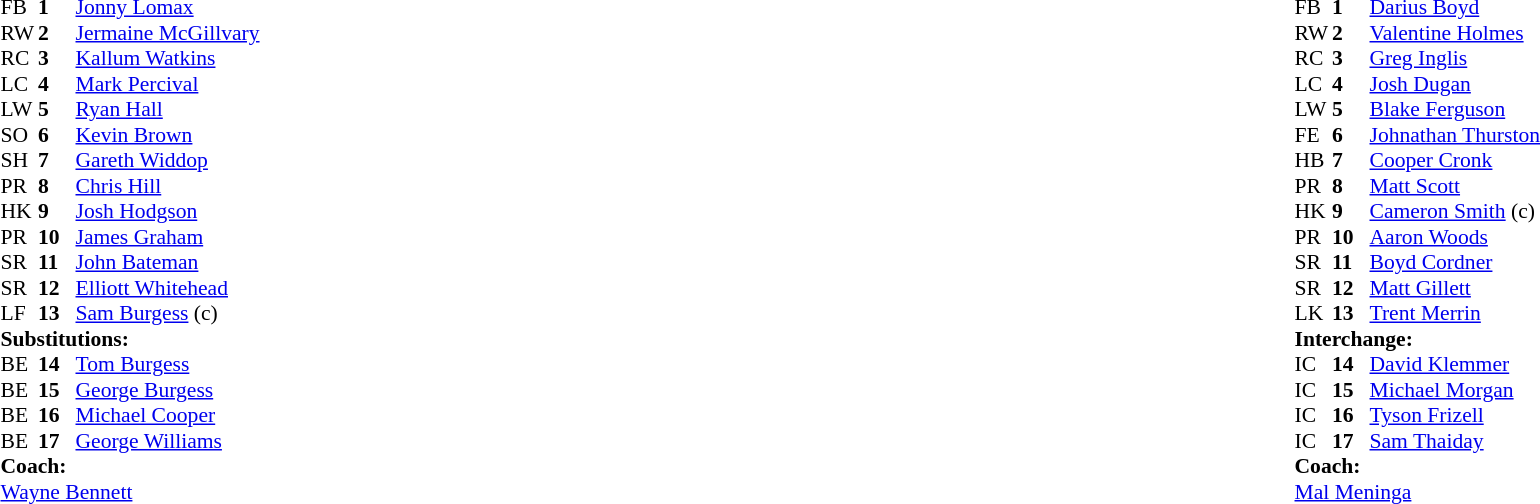<table width="100%">
<tr>
<td valign="top" width="50%"><br><table style="font-size: 90%" cellspacing="0" cellpadding="0">
<tr>
<th width="25"></th>
<th width="25"></th>
</tr>
<tr>
<td>FB</td>
<td><strong>1</strong></td>
<td> <a href='#'>Jonny Lomax</a></td>
</tr>
<tr>
<td>RW</td>
<td><strong>2</strong></td>
<td> <a href='#'>Jermaine McGillvary</a></td>
</tr>
<tr>
<td>RC</td>
<td><strong>3</strong></td>
<td> <a href='#'>Kallum Watkins</a></td>
</tr>
<tr>
<td>LC</td>
<td><strong>4</strong></td>
<td> <a href='#'>Mark Percival</a></td>
</tr>
<tr>
<td>LW</td>
<td><strong>5</strong></td>
<td> <a href='#'>Ryan Hall</a></td>
</tr>
<tr>
<td>SO</td>
<td><strong>6</strong></td>
<td> <a href='#'>Kevin Brown</a></td>
</tr>
<tr>
<td>SH</td>
<td><strong>7</strong></td>
<td> <a href='#'>Gareth Widdop</a></td>
</tr>
<tr>
<td>PR</td>
<td><strong>8</strong></td>
<td> <a href='#'>Chris Hill</a></td>
</tr>
<tr>
<td>HK</td>
<td><strong>9</strong></td>
<td> <a href='#'>Josh Hodgson</a></td>
</tr>
<tr>
<td>PR</td>
<td><strong>10</strong></td>
<td> <a href='#'>James Graham</a></td>
</tr>
<tr>
<td>SR</td>
<td><strong>11</strong></td>
<td>  <a href='#'>John Bateman</a></td>
</tr>
<tr>
<td>SR</td>
<td><strong>12</strong></td>
<td> <a href='#'>Elliott Whitehead</a></td>
</tr>
<tr>
<td>LF</td>
<td><strong>13</strong></td>
<td> <a href='#'>Sam Burgess</a> (c)</td>
</tr>
<tr>
<td colspan=3><strong>Substitutions:</strong></td>
</tr>
<tr>
<td>BE</td>
<td><strong>14</strong></td>
<td> <a href='#'>Tom Burgess</a></td>
</tr>
<tr>
<td>BE</td>
<td><strong>15</strong></td>
<td> <a href='#'>George Burgess</a></td>
</tr>
<tr>
<td>BE</td>
<td><strong>16</strong></td>
<td> <a href='#'>Michael Cooper</a></td>
</tr>
<tr>
<td>BE</td>
<td><strong>17</strong></td>
<td> <a href='#'>George Williams</a></td>
</tr>
<tr>
<td colspan=3><strong>Coach:</strong></td>
</tr>
<tr>
<td colspan="4"> <a href='#'>Wayne Bennett</a></td>
</tr>
</table>
</td>
<td valign="top" width="50%"><br><table style="font-size: 90%" cellspacing="0" cellpadding="0" align="center">
<tr>
<th width="25"></th>
<th width="25"></th>
</tr>
<tr>
</tr>
<tr>
<td>FB</td>
<td><strong>1</strong></td>
<td> <a href='#'>Darius Boyd</a></td>
</tr>
<tr>
<td>RW</td>
<td><strong>2</strong></td>
<td> <a href='#'>Valentine Holmes</a></td>
</tr>
<tr>
<td>RC</td>
<td><strong>3</strong></td>
<td> <a href='#'>Greg Inglis</a></td>
</tr>
<tr>
<td>LC</td>
<td><strong>4</strong></td>
<td> <a href='#'>Josh Dugan</a></td>
</tr>
<tr>
<td>LW</td>
<td><strong>5</strong></td>
<td> <a href='#'>Blake Ferguson</a></td>
</tr>
<tr>
<td>FE</td>
<td><strong>6</strong></td>
<td> <a href='#'>Johnathan Thurston</a></td>
</tr>
<tr>
<td>HB</td>
<td><strong>7</strong></td>
<td> <a href='#'>Cooper Cronk</a></td>
</tr>
<tr>
<td>PR</td>
<td><strong>8</strong></td>
<td> <a href='#'>Matt Scott</a></td>
</tr>
<tr>
<td>HK</td>
<td><strong>9</strong></td>
<td> <a href='#'>Cameron Smith</a> (c)</td>
</tr>
<tr>
<td>PR</td>
<td><strong>10</strong></td>
<td> <a href='#'>Aaron Woods</a></td>
</tr>
<tr>
<td>SR</td>
<td><strong>11</strong></td>
<td> <a href='#'>Boyd Cordner</a></td>
</tr>
<tr>
<td>SR</td>
<td><strong>12</strong></td>
<td> <a href='#'>Matt Gillett</a></td>
</tr>
<tr>
<td>LK</td>
<td><strong>13</strong></td>
<td> <a href='#'>Trent Merrin</a></td>
</tr>
<tr>
<td colspan=3><strong>Interchange:</strong></td>
</tr>
<tr>
<td>IC</td>
<td><strong>14</strong></td>
<td> <a href='#'>David Klemmer</a></td>
</tr>
<tr>
<td>IC</td>
<td><strong>15</strong></td>
<td> <a href='#'>Michael Morgan</a></td>
</tr>
<tr>
<td>IC</td>
<td><strong>16</strong></td>
<td> <a href='#'>Tyson Frizell</a></td>
</tr>
<tr>
<td>IC</td>
<td><strong>17</strong></td>
<td> <a href='#'>Sam Thaiday</a></td>
</tr>
<tr>
<td colspan=3><strong>Coach:</strong></td>
</tr>
<tr>
<td colspan="4"> <a href='#'>Mal Meninga</a></td>
</tr>
</table>
</td>
</tr>
</table>
